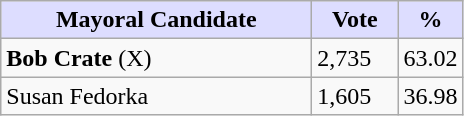<table class="wikitable">
<tr>
<th style="background:#ddf; width:200px;">Mayoral Candidate</th>
<th style="background:#ddf; width:50px;">Vote</th>
<th style="background:#ddf; width:30px;">%</th>
</tr>
<tr>
<td><strong>Bob Crate</strong> (X)</td>
<td>2,735</td>
<td>63.02</td>
</tr>
<tr>
<td>Susan Fedorka</td>
<td>1,605</td>
<td>36.98</td>
</tr>
</table>
